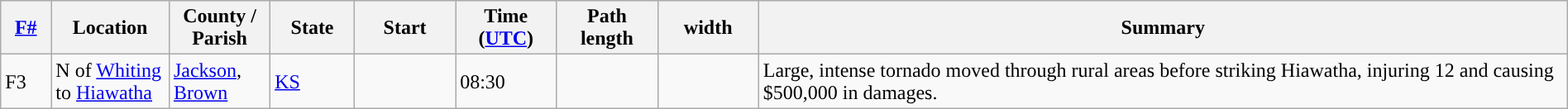<table class="wikitable sortable" style="width:100%;">
<tr>
<th scope="col"  style="width:3%; text-align:center;"><a href='#'>F#</a></th>
<th scope="col"  style="width:7%; text-align:center;" class="unsortable">Location</th>
<th scope="col"  style="width:6%; text-align:center;" class="unsortable">County / Parish</th>
<th scope="col"  style="width:5%; text-align:center;">State</th>
<th scope="col"  style="width:6%; text-align:center;">Start<br></th>
<th scope="col"  style="width:6%; text-align:center;">Time (<a href='#'>UTC</a>)</th>
<th scope="col"  style="width:6%; text-align:center;">Path length</th>
<th scope="col"  style="width:6%; text-align:center;"> width</th>
<th scope="col" class="unsortable" style="width:48%; text-align:center;">Summary</th>
</tr>
<tr>
<td>F3</td>
<td>N of <a href='#'>Whiting</a> to <a href='#'>Hiawatha</a></td>
<td><a href='#'>Jackson</a>, <a href='#'>Brown</a></td>
<td><a href='#'>KS</a></td>
<td></td>
<td>08:30</td>
<td></td>
<td></td>
<td>Large, intense tornado moved through rural areas before striking Hiawatha, injuring 12 and causing $500,000 in damages.</td>
</tr>
</table>
